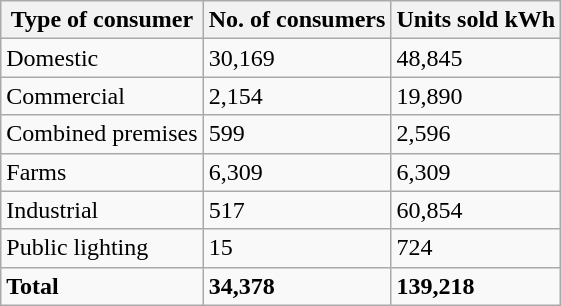<table class="wikitable">
<tr>
<th>Type of consumer</th>
<th>No. of consumers</th>
<th>Units  sold kWh</th>
</tr>
<tr>
<td>Domestic</td>
<td>30,169</td>
<td>48,845</td>
</tr>
<tr>
<td>Commercial</td>
<td>2,154</td>
<td>19,890</td>
</tr>
<tr>
<td>Combined  premises</td>
<td>599</td>
<td>2,596</td>
</tr>
<tr>
<td>Farms</td>
<td>6,309</td>
<td>6,309</td>
</tr>
<tr>
<td>Industrial</td>
<td>517</td>
<td>60,854</td>
</tr>
<tr>
<td>Public  lighting</td>
<td>15</td>
<td>724</td>
</tr>
<tr>
<td><strong>Total</strong></td>
<td><strong>34,378</strong></td>
<td><strong>139,218</strong></td>
</tr>
</table>
